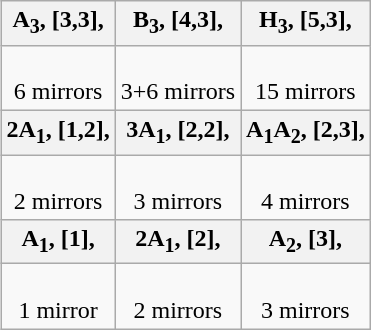<table class=wikitable align=right>
<tr>
<th>A<sub>3</sub>, [3,3], </th>
<th>B<sub>3</sub>, [4,3], </th>
<th>H<sub>3</sub>, [5,3], </th>
</tr>
<tr align=center>
<td><br>6 mirrors</td>
<td><br>3+6 mirrors</td>
<td><br>15 mirrors</td>
</tr>
<tr>
<th>2A<sub>1</sub>, [1,2], </th>
<th>3A<sub>1</sub>, [2,2], </th>
<th>A<sub>1</sub>A<sub>2</sub>, [2,3], <br></th>
</tr>
<tr align=center>
<td><br>2 mirrors</td>
<td><br>3 mirrors</td>
<td><br>4 mirrors</td>
</tr>
<tr>
<th>A<sub>1</sub>, [1], </th>
<th>2A<sub>1</sub>, [2], </th>
<th>A<sub>2</sub>, [3], </th>
</tr>
<tr align=center>
<td><br>1 mirror</td>
<td><br>2 mirrors</td>
<td><br>3 mirrors</td>
</tr>
</table>
